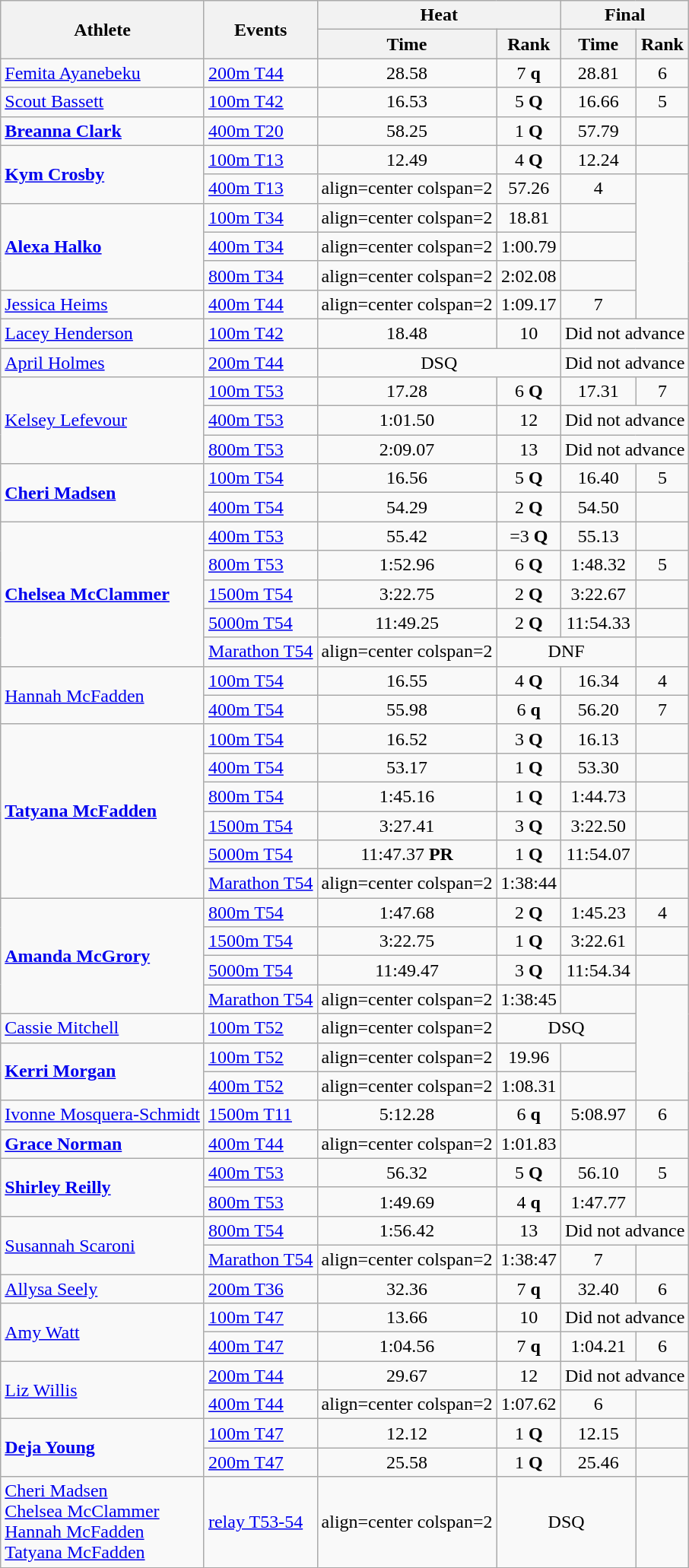<table class=wikitable>
<tr>
<th rowspan="2">Athlete</th>
<th rowspan="2">Events</th>
<th colspan="2">Heat</th>
<th colspan="2">Final</th>
</tr>
<tr>
<th>Time</th>
<th>Rank</th>
<th>Time</th>
<th>Rank</th>
</tr>
<tr>
<td align=left><a href='#'>Femita Ayanebeku</a></td>
<td align=left><a href='#'>200m T44</a></td>
<td align=center>28.58</td>
<td align=center>7 <strong>q</strong></td>
<td align=center>28.81</td>
<td align=center>6</td>
</tr>
<tr>
<td align=left><a href='#'>Scout Bassett</a></td>
<td align=left><a href='#'>100m T42</a></td>
<td align=center>16.53</td>
<td align=center>5 <strong>Q</strong></td>
<td align=center>16.66</td>
<td align=center>5</td>
</tr>
<tr>
<td align=left><strong><a href='#'>Breanna Clark</a></strong></td>
<td align=left><a href='#'>400m T20</a></td>
<td align=center>58.25</td>
<td align=center>1 <strong>Q</strong></td>
<td align=center>57.79</td>
<td align=center></td>
</tr>
<tr>
<td align=left rowspan=2><strong><a href='#'>Kym Crosby</a></strong></td>
<td align=left><a href='#'>100m T13</a></td>
<td align=center>12.49</td>
<td align=center>4 <strong>Q</strong></td>
<td align=center>12.24</td>
<td align=center></td>
</tr>
<tr>
<td align=left><a href='#'>400m T13</a></td>
<td>align=center colspan=2 </td>
<td align=center>57.26</td>
<td align=center>4</td>
</tr>
<tr>
<td align=left rowspan=3><strong><a href='#'>Alexa Halko</a></strong></td>
<td align=left><a href='#'>100m T34</a></td>
<td>align=center colspan=2 </td>
<td align=center>18.81</td>
<td align=center></td>
</tr>
<tr>
<td align=left><a href='#'>400m T34</a></td>
<td>align=center colspan=2 </td>
<td align=center>1:00.79</td>
<td align=center></td>
</tr>
<tr>
<td align=left><a href='#'>800m T34</a></td>
<td>align=center colspan=2 </td>
<td align=center>2:02.08</td>
<td align=center></td>
</tr>
<tr>
<td align=left><a href='#'>Jessica Heims</a></td>
<td align=left><a href='#'>400m T44</a></td>
<td>align=center colspan=2 </td>
<td align=center>1:09.17</td>
<td align=center>7</td>
</tr>
<tr>
<td align=left><a href='#'>Lacey Henderson</a></td>
<td align=left><a href='#'>100m T42</a></td>
<td align=center>18.48</td>
<td align=center>10</td>
<td align=center colspan=2>Did not advance</td>
</tr>
<tr>
<td align=left><a href='#'>April Holmes</a></td>
<td align=left><a href='#'>200m T44</a></td>
<td align=center colspan=2>DSQ</td>
<td align=center colspan=2>Did not advance</td>
</tr>
<tr>
<td align=left rowspan=3><a href='#'>Kelsey Lefevour</a></td>
<td align=left><a href='#'>100m T53</a></td>
<td align=center>17.28</td>
<td align=center>6 <strong>Q</strong></td>
<td align=center>17.31</td>
<td align=center>7</td>
</tr>
<tr>
<td align=left><a href='#'>400m T53</a></td>
<td align=center>1:01.50</td>
<td align=center>12</td>
<td align=center colspan=2>Did not advance</td>
</tr>
<tr>
<td align=left><a href='#'>800m T53</a></td>
<td align=center>2:09.07</td>
<td align=center>13</td>
<td align=center colspan=2>Did not advance</td>
</tr>
<tr>
<td align=left rowspan=2><strong><a href='#'>Cheri Madsen</a></strong></td>
<td align=left><a href='#'>100m T54</a></td>
<td align=center>16.56</td>
<td align=center>5 <strong>Q</strong></td>
<td align=center>16.40</td>
<td align=center>5</td>
</tr>
<tr>
<td align=left><a href='#'>400m T54</a></td>
<td align=center>54.29</td>
<td align=center>2 <strong>Q</strong></td>
<td align=center>54.50</td>
<td align=center></td>
</tr>
<tr>
<td align=left rowspan=5><strong><a href='#'>Chelsea McClammer</a></strong></td>
<td align=left><a href='#'>400m T53</a></td>
<td align=center>55.42</td>
<td align=center>=3 <strong>Q</strong></td>
<td align=center>55.13</td>
<td align=center></td>
</tr>
<tr>
<td align=left><a href='#'>800m T53</a></td>
<td align=center>1:52.96</td>
<td align=center>6 <strong>Q</strong></td>
<td align=center>1:48.32</td>
<td align=center>5</td>
</tr>
<tr>
<td align=left><a href='#'>1500m T54</a></td>
<td align=center>3:22.75</td>
<td align=center>2 <strong>Q</strong></td>
<td align=center>3:22.67</td>
<td align=center></td>
</tr>
<tr>
<td align=left><a href='#'>5000m T54</a></td>
<td align=center>11:49.25</td>
<td align=center>2 <strong>Q</strong></td>
<td align=center>11:54.33</td>
<td align=center></td>
</tr>
<tr>
<td align=left><a href='#'>Marathon T54</a></td>
<td>align=center colspan=2 </td>
<td align=center colspan=2>DNF</td>
</tr>
<tr>
<td align=left rowspan=2><a href='#'>Hannah McFadden</a></td>
<td align=left><a href='#'>100m T54</a></td>
<td align=center>16.55</td>
<td align=center>4 <strong>Q</strong></td>
<td align=center>16.34</td>
<td align=center>4</td>
</tr>
<tr>
<td align=left><a href='#'>400m T54</a></td>
<td align=center>55.98</td>
<td align=center>6 <strong>q</strong></td>
<td align=center>56.20</td>
<td align=center>7</td>
</tr>
<tr>
<td align=left rowspan=6><strong><a href='#'>Tatyana McFadden</a></strong></td>
<td align=left><a href='#'>100m T54</a></td>
<td align=center>16.52</td>
<td align=center>3 <strong>Q</strong></td>
<td align=center>16.13</td>
<td align=center></td>
</tr>
<tr>
<td align=left><a href='#'>400m T54</a></td>
<td align=center>53.17</td>
<td align=center>1 <strong>Q</strong></td>
<td align=center>53.30</td>
<td align=center></td>
</tr>
<tr>
<td align=left><a href='#'>800m T54</a></td>
<td align=center>1:45.16</td>
<td align=center>1 <strong>Q</strong></td>
<td align=center>1:44.73</td>
<td align=center></td>
</tr>
<tr>
<td align=left><a href='#'>1500m T54</a></td>
<td align=center>3:27.41</td>
<td align=center>3 <strong>Q</strong></td>
<td align=center>3:22.50</td>
<td align=center></td>
</tr>
<tr>
<td align=left><a href='#'>5000m T54</a></td>
<td align=center>11:47.37 <strong>PR</strong></td>
<td align=center>1 <strong>Q</strong></td>
<td align=center>11:54.07</td>
<td align=center></td>
</tr>
<tr>
<td align=left><a href='#'>Marathon T54</a></td>
<td>align=center colspan=2 </td>
<td align=center>1:38:44</td>
<td align=center></td>
</tr>
<tr>
<td align=left rowspan=4><strong><a href='#'>Amanda McGrory</a></strong></td>
<td align=left><a href='#'>800m T54</a></td>
<td align=center>1:47.68</td>
<td align=center>2 <strong>Q</strong></td>
<td align=center>1:45.23</td>
<td align=center>4</td>
</tr>
<tr>
<td align=left><a href='#'>1500m T54</a></td>
<td align=center>3:22.75</td>
<td align=center>1 <strong>Q</strong></td>
<td align=center>3:22.61</td>
<td align=center></td>
</tr>
<tr>
<td align=left><a href='#'>5000m T54</a></td>
<td align=center>11:49.47</td>
<td align=center>3 <strong>Q</strong></td>
<td align=center>11:54.34</td>
<td align=center></td>
</tr>
<tr>
<td align=left><a href='#'>Marathon T54</a></td>
<td>align=center colspan=2 </td>
<td align=center>1:38:45</td>
<td align=center></td>
</tr>
<tr>
<td align=left><a href='#'>Cassie Mitchell</a></td>
<td align=left><a href='#'>100m T52</a></td>
<td>align=center colspan=2 </td>
<td align=center colspan=2>DSQ</td>
</tr>
<tr>
<td align=left rowspan=2><strong><a href='#'>Kerri Morgan</a></strong></td>
<td align=left><a href='#'>100m T52</a></td>
<td>align=center colspan=2 </td>
<td align=center>19.96</td>
<td align=center></td>
</tr>
<tr>
<td align=left><a href='#'>400m T52</a></td>
<td>align=center colspan=2 </td>
<td align=center>1:08.31</td>
<td align=center></td>
</tr>
<tr>
<td align=left><a href='#'>Ivonne Mosquera-Schmidt</a></td>
<td align=left><a href='#'>1500m T11</a></td>
<td align=center>5:12.28</td>
<td align=center>6 <strong>q</strong></td>
<td align=center>5:08.97</td>
<td align=center>6</td>
</tr>
<tr>
<td align=left><strong><a href='#'>Grace Norman</a></strong></td>
<td align=left><a href='#'>400m T44</a></td>
<td>align=center colspan=2 </td>
<td align=center>1:01.83</td>
<td align=center></td>
</tr>
<tr>
<td align=left rowspan=2><strong><a href='#'>Shirley Reilly</a></strong></td>
<td align=left><a href='#'>400m T53</a></td>
<td align=center>56.32</td>
<td align=center>5 <strong>Q</strong></td>
<td align=center>56.10</td>
<td align=center>5</td>
</tr>
<tr>
<td align=left><a href='#'>800m T53</a></td>
<td align=center>1:49.69</td>
<td align=center>4 <strong>q</strong></td>
<td align=center>1:47.77</td>
<td align=center></td>
</tr>
<tr>
<td align=left rowspan=2><a href='#'>Susannah Scaroni</a></td>
<td align=left><a href='#'>800m T54</a></td>
<td align=center>1:56.42</td>
<td align=center>13</td>
<td align=center colspan=2>Did not advance</td>
</tr>
<tr>
<td align=left><a href='#'>Marathon T54</a></td>
<td>align=center colspan=2 </td>
<td align=center>1:38:47</td>
<td align=center>7</td>
</tr>
<tr>
<td align=left><a href='#'>Allysa Seely</a></td>
<td align=left><a href='#'>200m T36</a></td>
<td align=center>32.36</td>
<td align=center>7 <strong>q</strong></td>
<td align=center>32.40</td>
<td align=center>6</td>
</tr>
<tr>
<td align=left rowspan=2><a href='#'>Amy Watt</a></td>
<td align=left><a href='#'>100m T47</a></td>
<td align=center>13.66</td>
<td align=center>10</td>
<td align=center colspan=2>Did not advance</td>
</tr>
<tr>
<td align=left><a href='#'>400m T47</a></td>
<td align=center>1:04.56</td>
<td align=center>7 <strong>q</strong></td>
<td align=center>1:04.21</td>
<td align=center>6</td>
</tr>
<tr>
<td align=left rowspan=2><a href='#'>Liz Willis</a></td>
<td align=left><a href='#'>200m T44</a></td>
<td align=center>29.67</td>
<td align=center>12</td>
<td align=center colspan=2>Did not advance</td>
</tr>
<tr>
<td align=left><a href='#'>400m T44</a></td>
<td>align=center colspan=2 </td>
<td align=center>1:07.62</td>
<td align=center>6</td>
</tr>
<tr>
<td align=left rowspan=2><strong><a href='#'>Deja Young</a></strong></td>
<td align=left><a href='#'>100m T47</a></td>
<td align=center>12.12</td>
<td align=center>1 <strong>Q</strong></td>
<td align=center>12.15</td>
<td align=center></td>
</tr>
<tr>
<td align=left><a href='#'>200m T47</a></td>
<td align=center>25.58</td>
<td align=center>1 <strong>Q</strong></td>
<td align=center>25.46</td>
<td align=center></td>
</tr>
<tr>
<td align=left><a href='#'>Cheri Madsen</a><br> <a href='#'>Chelsea McClammer</a><br> <a href='#'>Hannah McFadden</a><br> <a href='#'>Tatyana McFadden</a></td>
<td align=left><a href='#'> relay T53-54</a></td>
<td>align=center colspan=2 </td>
<td align=center colspan=2>DSQ</td>
</tr>
</table>
